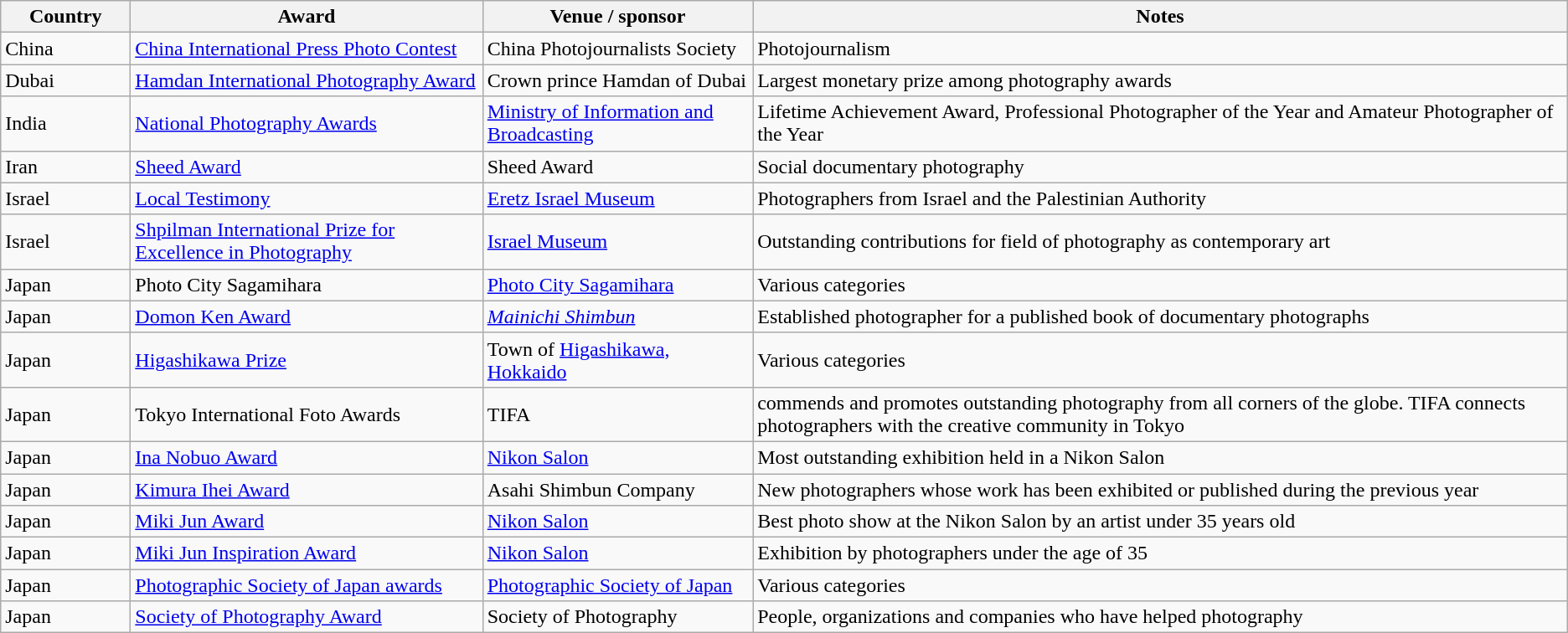<table class="wikitable sortable">
<tr>
<th style="width:6em;">Country</th>
<th>Award</th>
<th>Venue / sponsor</th>
<th>Notes</th>
</tr>
<tr>
<td>China</td>
<td><a href='#'>China International Press Photo Contest</a></td>
<td>China Photojournalists Society</td>
<td>Photojournalism</td>
</tr>
<tr>
<td>Dubai</td>
<td><a href='#'>Hamdan International Photography Award</a></td>
<td>Crown prince Hamdan of Dubai</td>
<td>Largest monetary prize among photography awards</td>
</tr>
<tr>
<td>India</td>
<td><a href='#'>National Photography Awards</a></td>
<td><a href='#'>Ministry of Information and Broadcasting</a></td>
<td>Lifetime Achievement Award, Professional Photographer of the Year and Amateur Photographer of the Year</td>
</tr>
<tr>
<td>Iran</td>
<td><a href='#'>Sheed Award</a></td>
<td>Sheed Award</td>
<td>Social documentary photography</td>
</tr>
<tr>
<td>Israel</td>
<td><a href='#'>Local Testimony</a></td>
<td><a href='#'>Eretz Israel Museum</a></td>
<td>Photographers from Israel and the Palestinian Authority</td>
</tr>
<tr>
<td>Israel</td>
<td><a href='#'>Shpilman International Prize for Excellence in Photography</a></td>
<td><a href='#'>Israel Museum</a></td>
<td>Outstanding contributions for field of photography as contemporary art</td>
</tr>
<tr>
<td>Japan</td>
<td>Photo City Sagamihara</td>
<td><a href='#'>Photo City Sagamihara</a></td>
<td>Various categories</td>
</tr>
<tr>
<td>Japan</td>
<td><a href='#'>Domon Ken Award</a></td>
<td><em><a href='#'>Mainichi Shimbun</a></em></td>
<td>Established photographer for a published book of documentary photographs</td>
</tr>
<tr>
<td>Japan</td>
<td><a href='#'>Higashikawa Prize</a></td>
<td>Town of <a href='#'>Higashikawa, Hokkaido</a></td>
<td>Various categories</td>
</tr>
<tr>
<td>Japan</td>
<td>Tokyo International Foto Awards</td>
<td>TIFA</td>
<td>commends and promotes outstanding photography from all corners of the globe. TIFA connects photographers with the creative community in Tokyo</td>
</tr>
<tr>
<td>Japan</td>
<td><a href='#'>Ina Nobuo Award</a></td>
<td><a href='#'>Nikon Salon</a></td>
<td>Most outstanding exhibition held in a Nikon Salon</td>
</tr>
<tr>
<td>Japan</td>
<td><a href='#'>Kimura Ihei Award</a></td>
<td>Asahi Shimbun Company</td>
<td>New photographers whose work has been exhibited or published during the previous year</td>
</tr>
<tr>
<td>Japan</td>
<td><a href='#'>Miki Jun Award</a></td>
<td><a href='#'>Nikon Salon</a></td>
<td>Best photo show at the Nikon Salon by an artist under 35 years old</td>
</tr>
<tr>
<td>Japan</td>
<td><a href='#'>Miki Jun Inspiration Award</a></td>
<td><a href='#'>Nikon Salon</a></td>
<td>Exhibition by photographers under the age of 35</td>
</tr>
<tr>
<td>Japan</td>
<td><a href='#'>Photographic Society of Japan awards</a></td>
<td><a href='#'>Photographic Society of Japan</a></td>
<td>Various categories</td>
</tr>
<tr>
<td>Japan</td>
<td><a href='#'>Society of Photography Award</a></td>
<td>Society of Photography</td>
<td>People, organizations and companies who have helped photography</td>
</tr>
</table>
